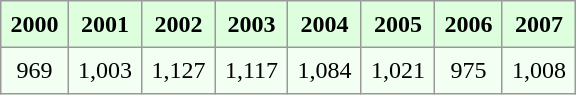<table rules="all" cellspacing="0" cellpadding="6" style="border-left: 1px solid #999; border-right: 1px solid #999; border-bottom: 1px solid #999; border-top: 1px solid #999; background: #f3fff3">
<tr style="background: #ddffdd">
<th>2000</th>
<th>2001</th>
<th>2002</th>
<th>2003</th>
<th>2004</th>
<th>2005</th>
<th>2006</th>
<th>2007</th>
</tr>
<tr>
<td align=center>969</td>
<td align=center>1,003</td>
<td align=center>1,127</td>
<td align=center>1,117</td>
<td align=center>1,084</td>
<td align=center>1,021</td>
<td align=center>975</td>
<td align=center>1,008</td>
</tr>
</table>
